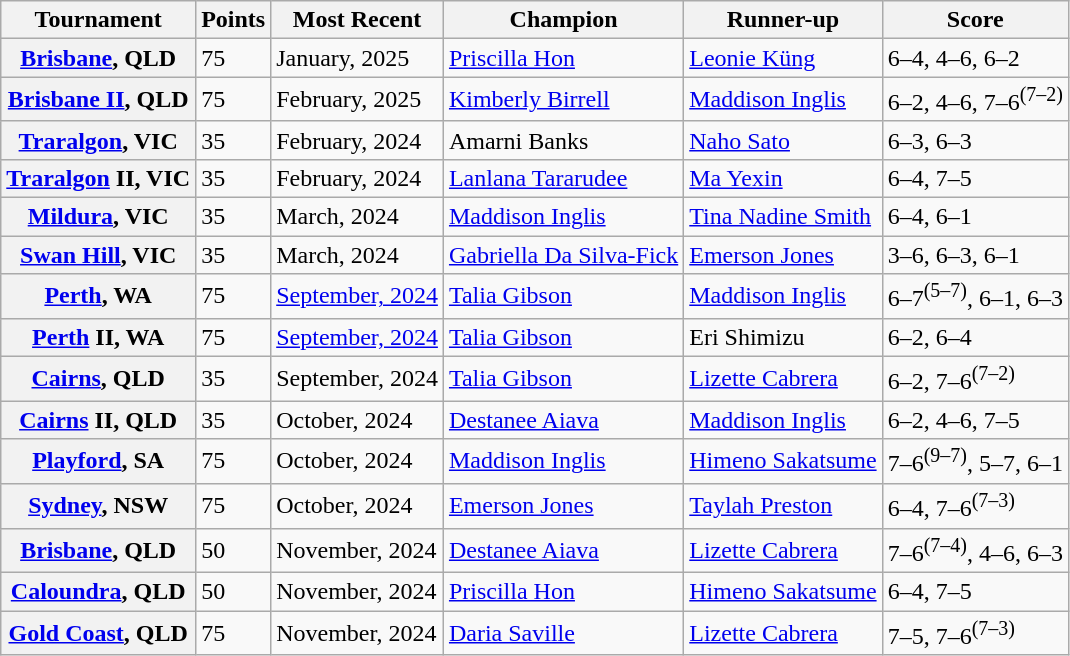<table class="wikitable plainrowheaders nowrap">
<tr>
<th>Tournament</th>
<th>Points</th>
<th>Most Recent</th>
<th>Champion</th>
<th>Runner-up</th>
<th>Score</th>
</tr>
<tr>
<th scope="row"><a href='#'>Brisbane</a>, QLD</th>
<td>75</td>
<td>January, 2025</td>
<td> <a href='#'>Priscilla Hon</a></td>
<td> <a href='#'>Leonie Küng</a></td>
<td>6–4, 4–6, 6–2</td>
</tr>
<tr>
<th scope="row"><a href='#'>Brisbane II</a>, QLD</th>
<td>75</td>
<td>February, 2025</td>
<td> <a href='#'>Kimberly Birrell</a></td>
<td> <a href='#'>Maddison Inglis</a></td>
<td>6–2, 4–6, 7–6<sup>(7–2)</sup></td>
</tr>
<tr>
<th scope="row"><a href='#'>Traralgon</a>, VIC</th>
<td>35</td>
<td>February, 2024</td>
<td> Amarni Banks</td>
<td> <a href='#'>Naho Sato</a></td>
<td>6–3, 6–3</td>
</tr>
<tr>
<th scope="row"><a href='#'>Traralgon</a> II, VIC</th>
<td>35</td>
<td>February, 2024</td>
<td> <a href='#'>Lanlana Tararudee</a></td>
<td> <a href='#'>Ma Yexin</a></td>
<td>6–4, 7–5</td>
</tr>
<tr>
<th scope="row"><a href='#'>Mildura</a>, VIC</th>
<td>35</td>
<td>March, 2024</td>
<td> <a href='#'>Maddison Inglis</a></td>
<td> <a href='#'>Tina Nadine Smith</a></td>
<td>6–4, 6–1</td>
</tr>
<tr>
<th scope="row"><a href='#'>Swan Hill</a>, VIC</th>
<td>35</td>
<td>March, 2024</td>
<td> <a href='#'>Gabriella Da Silva-Fick</a></td>
<td> <a href='#'>Emerson Jones</a></td>
<td>3–6, 6–3, 6–1</td>
</tr>
<tr>
<th scope="row"><a href='#'>Perth</a>, WA</th>
<td>75</td>
<td><a href='#'>September, 2024</a></td>
<td> <a href='#'>Talia Gibson</a></td>
<td> <a href='#'>Maddison Inglis</a></td>
<td>6–7<sup>(5–7)</sup>, 6–1, 6–3</td>
</tr>
<tr>
<th scope="row"><a href='#'>Perth</a> II, WA</th>
<td>75</td>
<td><a href='#'>September, 2024</a></td>
<td> <a href='#'>Talia Gibson</a></td>
<td> Eri Shimizu</td>
<td>6–2, 6–4</td>
</tr>
<tr>
<th scope="row"><a href='#'>Cairns</a>, QLD</th>
<td>35</td>
<td>September, 2024</td>
<td> <a href='#'>Talia Gibson</a></td>
<td> <a href='#'>Lizette Cabrera</a></td>
<td>6–2, 7–6<sup>(7–2)</sup></td>
</tr>
<tr>
<th scope="row"><a href='#'>Cairns</a> II, QLD</th>
<td>35</td>
<td>October, 2024</td>
<td> <a href='#'>Destanee Aiava</a></td>
<td> <a href='#'>Maddison Inglis</a></td>
<td>6–2, 4–6, 7–5</td>
</tr>
<tr>
<th scope="row"><a href='#'>Playford</a>, SA</th>
<td>75</td>
<td>October, 2024</td>
<td> <a href='#'>Maddison Inglis</a></td>
<td> <a href='#'>Himeno Sakatsume</a></td>
<td>7–6<sup>(9–7)</sup>, 5–7, 6–1</td>
</tr>
<tr>
<th scope="row"><a href='#'>Sydney</a>, NSW</th>
<td>75</td>
<td>October, 2024</td>
<td> <a href='#'>Emerson Jones</a></td>
<td> <a href='#'>Taylah Preston</a></td>
<td>6–4, 7–6<sup>(7–3)</sup></td>
</tr>
<tr>
<th scope="row"><a href='#'>Brisbane</a>, QLD</th>
<td>50</td>
<td>November, 2024</td>
<td> <a href='#'>Destanee Aiava</a></td>
<td> <a href='#'>Lizette Cabrera</a></td>
<td>7–6<sup>(7–4)</sup>, 4–6, 6–3</td>
</tr>
<tr>
<th scope="row"><a href='#'>Caloundra</a>, QLD</th>
<td>50</td>
<td>November, 2024</td>
<td> <a href='#'>Priscilla Hon</a></td>
<td> <a href='#'>Himeno Sakatsume</a></td>
<td>6–4, 7–5</td>
</tr>
<tr>
<th scope="row"><a href='#'>Gold Coast</a>, QLD</th>
<td>75</td>
<td>November, 2024</td>
<td> <a href='#'>Daria Saville</a></td>
<td> <a href='#'>Lizette Cabrera</a></td>
<td>7–5, 7–6<sup>(7–3)</sup></td>
</tr>
</table>
